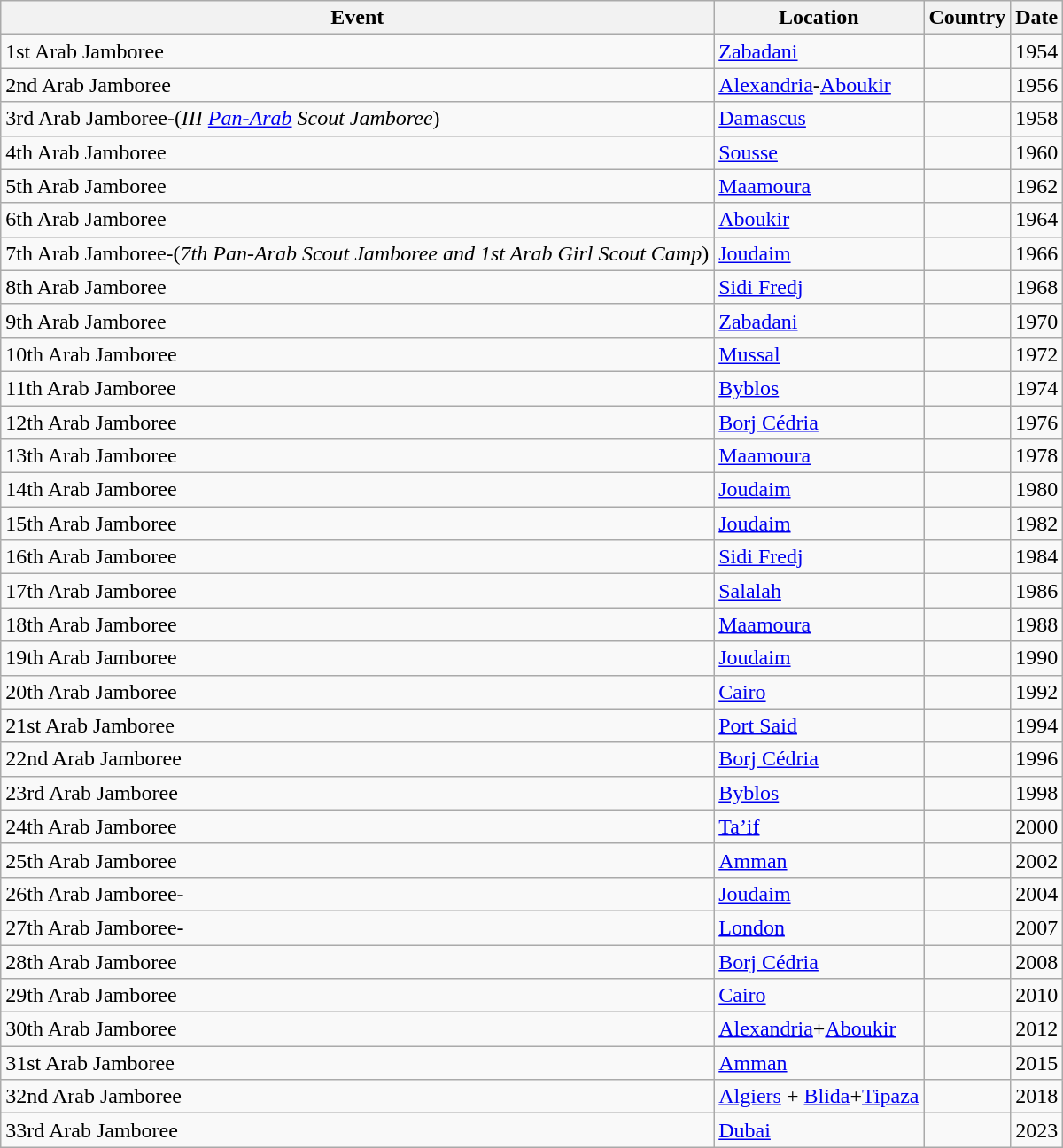<table class="wikitable sortable">
<tr>
<th>Event</th>
<th>Location</th>
<th>Country</th>
<th>Date</th>
</tr>
<tr>
<td>1st Arab Jamboree</td>
<td><a href='#'>Zabadani</a></td>
<td></td>
<td>1954</td>
</tr>
<tr>
<td>2nd Arab Jamboree</td>
<td><a href='#'>Alexandria</a>-<a href='#'>Aboukir</a></td>
<td></td>
<td>1956</td>
</tr>
<tr>
<td>3rd Arab Jamboree-(<em>III <a href='#'>Pan-Arab</a> Scout Jamboree</em>)</td>
<td><a href='#'>Damascus</a></td>
<td></td>
<td>1958</td>
</tr>
<tr>
<td>4th Arab Jamboree</td>
<td><a href='#'>Sousse</a></td>
<td></td>
<td>1960</td>
</tr>
<tr>
<td>5th Arab Jamboree</td>
<td><a href='#'>Maamoura</a></td>
<td></td>
<td>1962</td>
</tr>
<tr>
<td>6th Arab Jamboree</td>
<td><a href='#'>Aboukir</a></td>
<td></td>
<td>1964</td>
</tr>
<tr>
<td>7th Arab Jamboree-(<em>7th Pan-Arab Scout Jamboree and 1st Arab Girl Scout Camp</em>)</td>
<td><a href='#'>Joudaim</a></td>
<td></td>
<td>1966</td>
</tr>
<tr>
<td>8th Arab Jamboree</td>
<td><a href='#'>Sidi Fredj</a></td>
<td></td>
<td>1968</td>
</tr>
<tr>
<td>9th Arab Jamboree</td>
<td><a href='#'>Zabadani</a></td>
<td></td>
<td>1970</td>
</tr>
<tr>
<td>10th Arab Jamboree</td>
<td><a href='#'>Mussal</a></td>
<td></td>
<td>1972</td>
</tr>
<tr>
<td>11th Arab Jamboree</td>
<td><a href='#'>Byblos</a></td>
<td></td>
<td>1974</td>
</tr>
<tr>
<td>12th Arab Jamboree</td>
<td><a href='#'>Borj Cédria</a></td>
<td></td>
<td>1976</td>
</tr>
<tr>
<td>13th Arab Jamboree</td>
<td><a href='#'>Maamoura</a></td>
<td></td>
<td>1978</td>
</tr>
<tr>
<td>14th Arab Jamboree</td>
<td><a href='#'>Joudaim</a></td>
<td></td>
<td>1980</td>
</tr>
<tr>
<td>15th Arab Jamboree</td>
<td><a href='#'>Joudaim</a></td>
<td></td>
<td>1982</td>
</tr>
<tr>
<td>16th Arab Jamboree</td>
<td><a href='#'>Sidi Fredj</a></td>
<td></td>
<td>1984</td>
</tr>
<tr>
<td>17th Arab Jamboree</td>
<td><a href='#'>Salalah</a></td>
<td></td>
<td>1986</td>
</tr>
<tr>
<td>18th Arab Jamboree</td>
<td><a href='#'>Maamoura</a></td>
<td></td>
<td>1988</td>
</tr>
<tr>
<td>19th Arab Jamboree</td>
<td><a href='#'>Joudaim</a></td>
<td></td>
<td>1990</td>
</tr>
<tr>
<td>20th Arab Jamboree</td>
<td><a href='#'>Cairo</a></td>
<td></td>
<td>1992</td>
</tr>
<tr>
<td>21st Arab Jamboree</td>
<td><a href='#'>Port Said</a></td>
<td></td>
<td>1994</td>
</tr>
<tr>
<td>22nd Arab Jamboree</td>
<td><a href='#'>Borj Cédria</a></td>
<td></td>
<td>1996</td>
</tr>
<tr>
<td>23rd Arab Jamboree</td>
<td><a href='#'>Byblos</a></td>
<td></td>
<td>1998</td>
</tr>
<tr>
<td>24th Arab Jamboree</td>
<td><a href='#'>Ta’if</a></td>
<td></td>
<td>2000</td>
</tr>
<tr>
<td>25th Arab Jamboree</td>
<td><a href='#'>Amman</a></td>
<td></td>
<td>2002</td>
</tr>
<tr>
<td>26th Arab Jamboree-</td>
<td><a href='#'>Joudaim</a></td>
<td></td>
<td>2004</td>
</tr>
<tr>
<td>27th Arab Jamboree-</td>
<td><a href='#'>London</a></td>
<td></td>
<td>2007</td>
</tr>
<tr>
<td>28th Arab Jamboree</td>
<td><a href='#'>Borj Cédria</a></td>
<td></td>
<td>2008</td>
</tr>
<tr>
<td>29th Arab Jamboree</td>
<td><a href='#'>Cairo</a></td>
<td></td>
<td>2010</td>
</tr>
<tr>
<td>30th Arab Jamboree</td>
<td><a href='#'>Alexandria</a>+<a href='#'>Aboukir</a></td>
<td></td>
<td>2012</td>
</tr>
<tr>
<td>31st Arab Jamboree</td>
<td><a href='#'>Amman</a></td>
<td></td>
<td>2015</td>
</tr>
<tr>
<td>32nd Arab Jamboree</td>
<td><a href='#'>Algiers</a> + <a href='#'>Blida</a>+<a href='#'>Tipaza</a></td>
<td></td>
<td>2018</td>
</tr>
<tr>
<td>33rd Arab Jamboree</td>
<td><a href='#'>Dubai</a></td>
<td></td>
<td>2023</td>
</tr>
</table>
